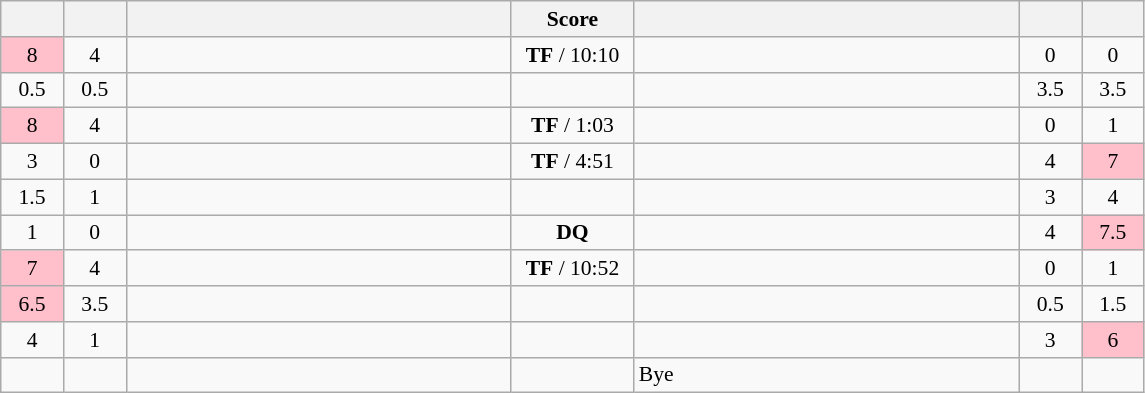<table class="wikitable" style="text-align: center; font-size:90%" |>
<tr>
<th width="35"></th>
<th width="35"></th>
<th width="250"></th>
<th width="75">Score</th>
<th width="250"></th>
<th width="35"></th>
<th width="35"></th>
</tr>
<tr>
<td bgcolor=pink>8</td>
<td>4</td>
<td style="text-align:left;"></td>
<td><strong>TF</strong> / 10:10</td>
<td style="text-align:left;"><strong></strong></td>
<td>0</td>
<td>0</td>
</tr>
<tr>
<td>0.5</td>
<td>0.5</td>
<td style="text-align:left;"><strong></strong></td>
<td></td>
<td style="text-align:left;"></td>
<td>3.5</td>
<td>3.5</td>
</tr>
<tr>
<td bgcolor=pink>8</td>
<td>4</td>
<td style="text-align:left;"></td>
<td><strong>TF</strong> / 1:03</td>
<td style="text-align:left;"><strong></strong></td>
<td>0</td>
<td>1</td>
</tr>
<tr>
<td>3</td>
<td>0</td>
<td style="text-align:left;"><strong></strong></td>
<td><strong>TF</strong> / 4:51</td>
<td style="text-align:left;"></td>
<td>4</td>
<td bgcolor=pink>7</td>
</tr>
<tr>
<td>1.5</td>
<td>1</td>
<td style="text-align:left;"><strong></strong></td>
<td></td>
<td style="text-align:left;"></td>
<td>3</td>
<td>4</td>
</tr>
<tr>
<td>1</td>
<td>0</td>
<td style="text-align:left;"><strong></strong></td>
<td><strong>DQ</strong></td>
<td style="text-align:left;"></td>
<td>4</td>
<td bgcolor=pink>7.5</td>
</tr>
<tr>
<td bgcolor=pink>7</td>
<td>4</td>
<td style="text-align:left;"></td>
<td><strong>TF</strong> / 10:52</td>
<td style="text-align:left;"><strong></strong></td>
<td>0</td>
<td>1</td>
</tr>
<tr>
<td bgcolor=pink>6.5</td>
<td>3.5</td>
<td style="text-align:left;"></td>
<td></td>
<td style="text-align:left;"><strong></strong></td>
<td>0.5</td>
<td>1.5</td>
</tr>
<tr>
<td>4</td>
<td>1</td>
<td style="text-align:left;"><strong></strong></td>
<td></td>
<td style="text-align:left;"></td>
<td>3</td>
<td bgcolor=pink>6</td>
</tr>
<tr>
<td></td>
<td></td>
<td style="text-align:left;"></td>
<td></td>
<td style="text-align:left;">Bye</td>
<td></td>
<td></td>
</tr>
</table>
